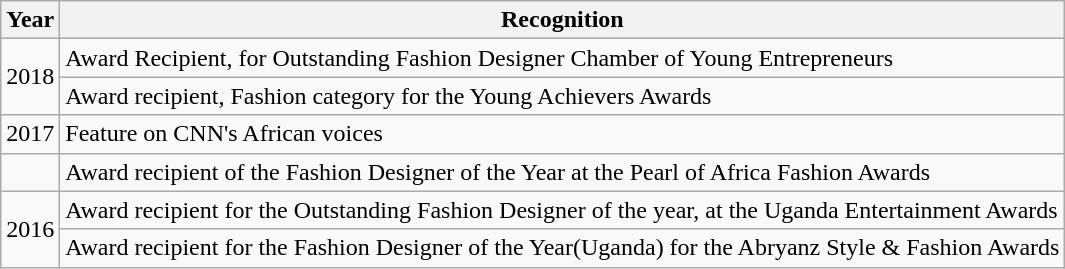<table class="wikitable">
<tr>
<th>Year</th>
<th>Recognition</th>
</tr>
<tr>
<td rowspan="2">2018</td>
<td>Award Recipient, for Outstanding Fashion Designer Chamber of Young Entrepreneurs</td>
</tr>
<tr>
<td>Award recipient, Fashion category for the Young Achievers Awards</td>
</tr>
<tr>
<td>2017</td>
<td>Feature on CNN's African voices</td>
</tr>
<tr>
<td></td>
<td>Award recipient of the Fashion Designer of the Year at the Pearl of Africa Fashion Awards</td>
</tr>
<tr>
<td rowspan="2">2016</td>
<td>Award recipient for the Outstanding Fashion Designer of the year, at the Uganda Entertainment Awards</td>
</tr>
<tr>
<td>Award recipient for the Fashion Designer of the Year(Uganda) for the Abryanz Style & Fashion Awards</td>
</tr>
</table>
